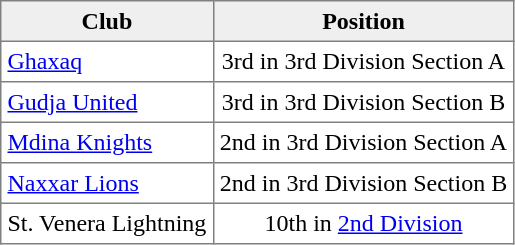<table border="1" cellpadding="4" cellspacing="0" style="text-align:center; border-collapse:collapse;">
<tr style="background:#efefef;">
<th>Club<br></th>
<th>Position</th>
</tr>
<tr>
<td style="text-align:left;"><a href='#'>Ghaxaq</a></td>
<td>3rd in 3rd Division Section A</td>
</tr>
<tr>
<td style="text-align:left;"><a href='#'>Gudja United</a></td>
<td>3rd in 3rd Division Section B</td>
</tr>
<tr>
<td style="text-align:left;"><a href='#'>Mdina Knights</a></td>
<td>2nd in 3rd Division Section A</td>
</tr>
<tr>
<td style="text-align:left;"><a href='#'>Naxxar Lions</a></td>
<td>2nd in 3rd Division Section B</td>
</tr>
<tr>
<td style="text-align:left;">St. Venera Lightning</td>
<td>10th in <a href='#'>2nd Division</a></td>
</tr>
</table>
